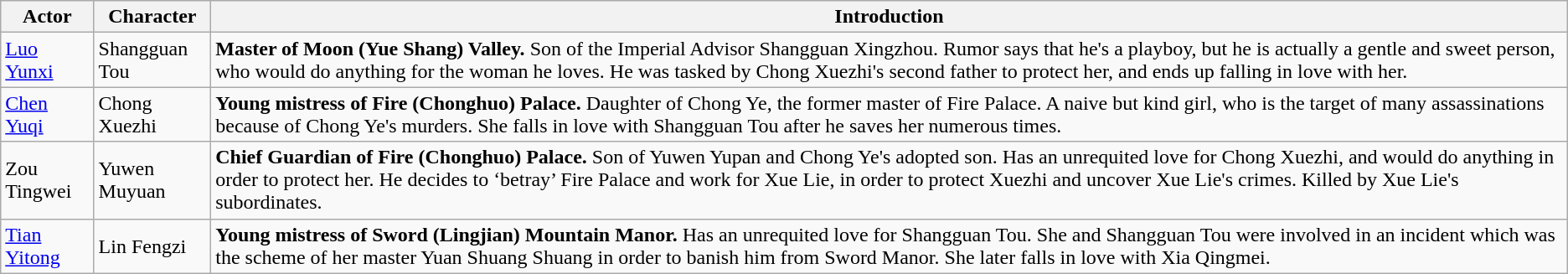<table class="wikitable">
<tr>
<th>Actor</th>
<th>Character</th>
<th>Introduction</th>
</tr>
<tr>
<td><a href='#'>Luo Yunxi</a></td>
<td>Shangguan Tou</td>
<td><strong>Master of Moon (Yue Shang) Valley.</strong> Son of the Imperial Advisor Shangguan Xingzhou. Rumor says that he's a playboy, but he is actually a gentle and sweet person, who would do anything for the woman he loves. He was tasked by Chong Xuezhi's second father to protect her, and ends up falling in love with her.</td>
</tr>
<tr>
<td><a href='#'>Chen Yuqi</a></td>
<td>Chong Xuezhi</td>
<td><strong>Young mistress of Fire (Chonghuo) Palace.</strong> Daughter of Chong Ye, the former master of Fire Palace. A naive but kind girl, who is the target of many assassinations because of Chong Ye's murders. She falls in love with Shangguan Tou after he saves her numerous times.</td>
</tr>
<tr>
<td>Zou Tingwei</td>
<td>Yuwen Muyuan</td>
<td><strong>Chief Guardian of Fire (Chonghuo) Palace.</strong> Son of Yuwen Yupan and Chong Ye's adopted son. Has an unrequited love for Chong Xuezhi, and would do anything in order to protect her. He decides to ‘betray’ Fire Palace and work for Xue Lie, in order to protect Xuezhi and uncover Xue Lie's crimes. Killed by Xue Lie's subordinates.</td>
</tr>
<tr>
<td><a href='#'>Tian Yitong</a></td>
<td>Lin Fengzi</td>
<td><strong>Young mistress of Sword (Lingjian) Mountain Manor.</strong> Has an unrequited love for Shangguan Tou. She and Shangguan Tou were involved in an incident which was the scheme of her master Yuan Shuang Shuang in order to banish him from Sword Manor. She later falls in love with Xia Qingmei.</td>
</tr>
</table>
